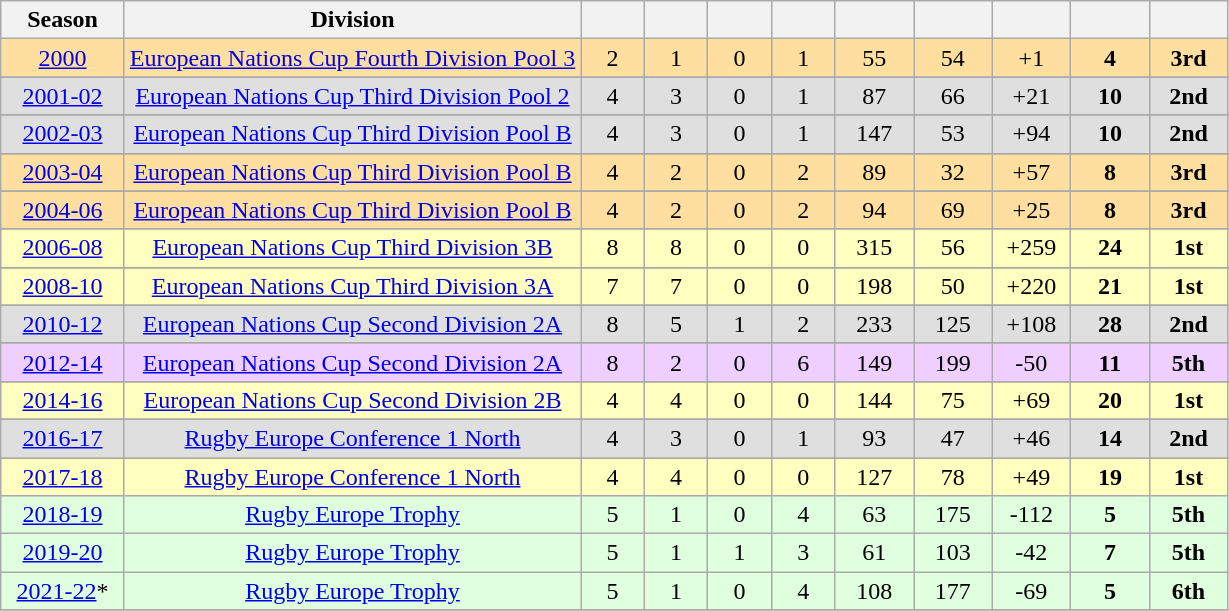<table class="wikitable" style="text-align: center">
<tr>
<th width=75>Season</th>
<th>Division</th>
<th width=35></th>
<th width=35></th>
<th width=35></th>
<th width=35></th>
<th width=45></th>
<th width=45></th>
<th width=45></th>
<th width=45></th>
<th width=45></th>
</tr>
<tr style="background:#ffdf9f;">
<td><a href='#'>2000</a></td>
<td><a href='#'>European Nations Cup Fourth Division Pool 3</a></td>
<td>2</td>
<td>1</td>
<td>0</td>
<td>1</td>
<td>55</td>
<td>54</td>
<td>+1</td>
<td><strong>4</strong></td>
<td><strong>3rd</strong></td>
</tr>
<tr>
</tr>
<tr style="background:#dfdfdf;">
<td><a href='#'>2001-02</a></td>
<td><a href='#'>European Nations Cup Third Division Pool 2</a></td>
<td>4</td>
<td>3</td>
<td>0</td>
<td>1</td>
<td>87</td>
<td>66</td>
<td>+21</td>
<td><strong>10</strong></td>
<td><strong>2nd</strong></td>
</tr>
<tr>
</tr>
<tr style="background:#dfdfdf;">
<td><a href='#'>2002-03</a></td>
<td><a href='#'>European Nations Cup Third Division Pool B</a></td>
<td>4</td>
<td>3</td>
<td>0</td>
<td>1</td>
<td>147</td>
<td>53</td>
<td>+94</td>
<td><strong>10</strong></td>
<td><strong>2nd</strong></td>
</tr>
<tr>
</tr>
<tr style="background:#ffdf9f;">
<td><a href='#'>2003-04</a></td>
<td><a href='#'>European Nations Cup Third Division Pool B</a></td>
<td>4</td>
<td>2</td>
<td>0</td>
<td>2</td>
<td>89</td>
<td>32</td>
<td>+57</td>
<td><strong>8</strong></td>
<td><strong>3rd</strong></td>
</tr>
<tr>
</tr>
<tr style="background:#ffdf9f;">
<td><a href='#'>2004-06</a></td>
<td><a href='#'>European Nations Cup Third Division Pool B</a></td>
<td>4</td>
<td>2</td>
<td>0</td>
<td>2</td>
<td>94</td>
<td>69</td>
<td>+25</td>
<td><strong>8</strong></td>
<td><strong>3rd</strong></td>
</tr>
<tr>
</tr>
<tr style="background:#ffffbf;">
<td><a href='#'>2006-08</a></td>
<td><a href='#'>European Nations Cup Third Division 3B</a></td>
<td>8</td>
<td>8</td>
<td>0</td>
<td>0</td>
<td>315</td>
<td>56</td>
<td>+259</td>
<td><strong>24</strong></td>
<td><strong>1st</strong></td>
</tr>
<tr>
</tr>
<tr style="background:#ffffbf;">
<td><a href='#'>2008-10</a></td>
<td><a href='#'>European Nations Cup Third Division 3A</a></td>
<td>7</td>
<td>7</td>
<td>0</td>
<td>0</td>
<td>198</td>
<td>50</td>
<td>+220</td>
<td><strong>21</strong></td>
<td><strong>1st</strong></td>
</tr>
<tr>
</tr>
<tr style="background:#dfdfdf;">
<td><a href='#'>2010-12</a></td>
<td><a href='#'>European Nations Cup Second Division 2A</a></td>
<td>8</td>
<td>5</td>
<td>1</td>
<td>2</td>
<td>233</td>
<td>125</td>
<td>+108</td>
<td><strong>28</strong></td>
<td><strong>2nd</strong></td>
</tr>
<tr>
</tr>
<tr style="background:#efcfff;">
<td><a href='#'>2012-14</a></td>
<td><a href='#'>European Nations Cup Second Division 2A</a></td>
<td>8</td>
<td>2</td>
<td>0</td>
<td>6</td>
<td>149</td>
<td>199</td>
<td>-50</td>
<td><strong>11</strong></td>
<td><strong>5th</strong></td>
</tr>
<tr>
</tr>
<tr style="background:#ffffbf;">
<td><a href='#'>2014-16</a></td>
<td><a href='#'>European Nations Cup Second Division 2B</a></td>
<td>4</td>
<td>4</td>
<td>0</td>
<td>0</td>
<td>144</td>
<td>75</td>
<td>+69</td>
<td><strong>20</strong></td>
<td><strong>1st</strong></td>
</tr>
<tr>
</tr>
<tr style="background:#dfdfdf;">
<td><a href='#'>2016-17</a></td>
<td><a href='#'>Rugby Europe Conference 1 North</a></td>
<td>4</td>
<td>3</td>
<td>0</td>
<td>1</td>
<td>93</td>
<td>47</td>
<td>+46</td>
<td><strong>14</strong></td>
<td><strong>2nd</strong></td>
</tr>
<tr>
</tr>
<tr style="background:#ffffbf;">
<td><a href='#'>2017-18</a></td>
<td><a href='#'>Rugby Europe Conference 1 North</a></td>
<td>4</td>
<td>4</td>
<td>0</td>
<td>0</td>
<td>127</td>
<td>78</td>
<td>+49</td>
<td><strong>19</strong></td>
<td><strong>1st</strong></td>
</tr>
<tr style="background:#dfffdf;">
<td><a href='#'>2018-19</a></td>
<td><a href='#'>Rugby Europe Trophy</a></td>
<td>5</td>
<td>1</td>
<td>0</td>
<td>4</td>
<td>63</td>
<td>175</td>
<td>-112</td>
<td><strong>5</strong></td>
<td><strong>5th</strong></td>
</tr>
<tr style="background:#dfffdf;">
<td><a href='#'>2019-20</a></td>
<td><a href='#'>Rugby Europe Trophy</a></td>
<td>5</td>
<td>1</td>
<td>1</td>
<td>3</td>
<td>61</td>
<td>103</td>
<td>-42</td>
<td><strong>7</strong></td>
<td><strong>5th</strong></td>
</tr>
<tr style="background:#dfffdf;">
<td><a href='#'>2021-22</a>*</td>
<td><a href='#'>Rugby Europe Trophy</a></td>
<td>5</td>
<td>1</td>
<td>0</td>
<td>4</td>
<td>108</td>
<td>177</td>
<td>-69</td>
<td><strong>5</strong></td>
<td><strong>6th</strong></td>
</tr>
<tr>
</tr>
</table>
